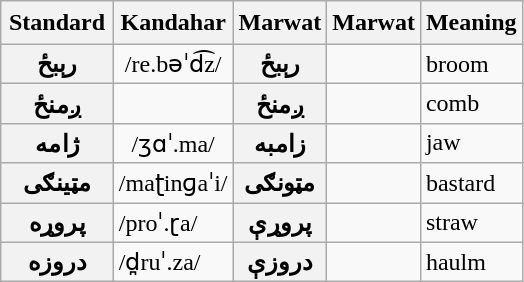<table class="wikitable" align="center">
<tr>
<th style="padding:5px;">Standard</th>
<th align="center">Kandahar</th>
<th>Marwat</th>
<th align="center">Marwat</th>
<th>Meaning</th>
</tr>
<tr>
<th align="left">رېبځ</th>
<td align="center">/re.bəˈd͡z/</td>
<th>رېبځ</th>
<td align="center"></td>
<td>broom</td>
</tr>
<tr>
<th align="left">ږمنځ</th>
<td align="center"></td>
<th>ږمنځ</th>
<td align="center"></td>
<td>comb</td>
</tr>
<tr>
<th align="left">ژامه</th>
<td align="center">/ʒɑˈ.ma/</td>
<th>زامبه</th>
<td align="center"></td>
<td>jaw</td>
</tr>
<tr>
<th>مټينګى</th>
<td>/maʈinɡaˈi/</td>
<th>مټونګى</th>
<td></td>
<td>bastard</td>
</tr>
<tr>
<th>پروړه</th>
<td>/proˈ.ɽa/</td>
<th>پروړې</th>
<td></td>
<td>straw</td>
</tr>
<tr>
<th>دروزه</th>
<td>/d̪ruˈ.za/</td>
<th>دروزې</th>
<td></td>
<td>haulm</td>
</tr>
</table>
